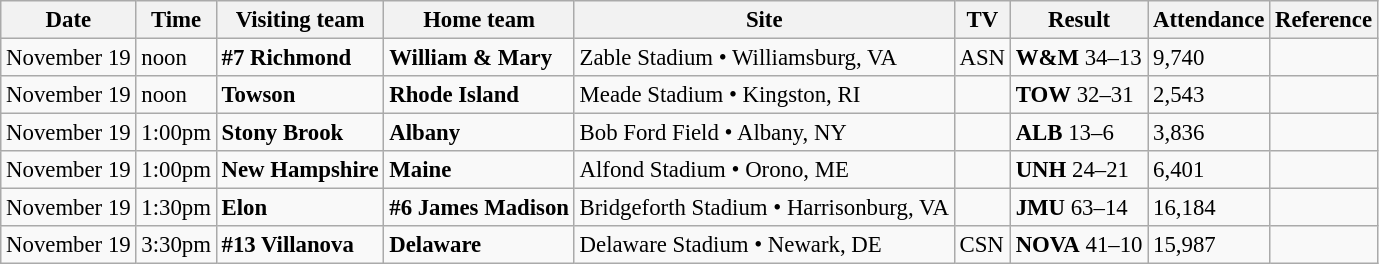<table class="wikitable" style="font-size:95%;">
<tr>
<th>Date</th>
<th>Time</th>
<th>Visiting team</th>
<th>Home team</th>
<th>Site</th>
<th>TV</th>
<th>Result</th>
<th>Attendance</th>
<th class="unsortable">Reference</th>
</tr>
<tr bgcolor=>
<td>November 19</td>
<td>noon</td>
<td><strong>#7 Richmond</strong></td>
<td><strong>William & Mary</strong></td>
<td>Zable Stadium • Williamsburg, VA</td>
<td>ASN</td>
<td><strong>W&M</strong> 34–13</td>
<td>9,740</td>
<td></td>
</tr>
<tr bgcolor=>
<td>November 19</td>
<td>noon</td>
<td><strong>Towson</strong></td>
<td><strong>Rhode Island</strong></td>
<td>Meade Stadium • Kingston, RI</td>
<td></td>
<td><strong>TOW</strong> 32–31</td>
<td>2,543</td>
<td></td>
</tr>
<tr bgcolor=>
<td>November 19</td>
<td>1:00pm</td>
<td><strong>Stony Brook</strong></td>
<td><strong>Albany</strong></td>
<td>Bob Ford Field • Albany, NY</td>
<td></td>
<td><strong>ALB</strong> 13–6</td>
<td>3,836</td>
<td></td>
</tr>
<tr bgcolor=>
<td>November 19</td>
<td>1:00pm</td>
<td><strong>New Hampshire</strong></td>
<td><strong>Maine</strong></td>
<td>Alfond Stadium • Orono, ME</td>
<td></td>
<td><strong>UNH</strong> 24–21</td>
<td>6,401</td>
<td></td>
</tr>
<tr bgcolor=>
<td>November 19</td>
<td>1:30pm</td>
<td><strong>Elon</strong></td>
<td><strong>#6 James Madison</strong></td>
<td>Bridgeforth Stadium • Harrisonburg, VA</td>
<td></td>
<td><strong>JMU</strong> 63–14</td>
<td>16,184</td>
<td></td>
</tr>
<tr bgcolor=>
<td>November 19</td>
<td>3:30pm</td>
<td><strong>#13 Villanova</strong></td>
<td><strong>Delaware</strong></td>
<td>Delaware Stadium • Newark, DE</td>
<td>CSN</td>
<td><strong>NOVA</strong> 41–10</td>
<td>15,987</td>
<td></td>
</tr>
</table>
